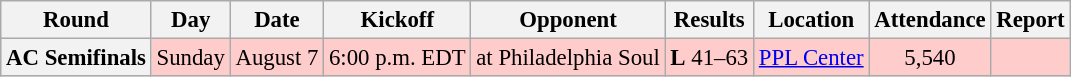<table class="wikitable" style="font-size: 95%;">
<tr>
<th>Round</th>
<th>Day</th>
<th>Date</th>
<th>Kickoff</th>
<th>Opponent</th>
<th>Results</th>
<th>Location</th>
<th>Attendance</th>
<th>Report</th>
</tr>
<tr style= background:#ffcccc>
<th align="center">AC Semifinals</th>
<td align="center">Sunday</td>
<td align="center">August 7</td>
<td align="center">6:00 p.m. EDT</td>
<td align="center">at Philadelphia Soul</td>
<td align="center"><strong>L</strong> 41–63</td>
<td align="center"><a href='#'>PPL Center</a></td>
<td align="center">5,540</td>
<td align="center"></td>
</tr>
</table>
